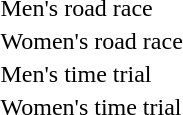<table>
<tr>
<td>Men's road race<br></td>
<td></td>
<td></td>
<td></td>
</tr>
<tr>
<td>Women's road race<br></td>
<td></td>
<td></td>
<td></td>
</tr>
<tr>
<td>Men's time trial<br></td>
<td></td>
<td></td>
<td></td>
</tr>
<tr>
<td>Women's time trial<br></td>
<td></td>
<td></td>
<td></td>
</tr>
</table>
